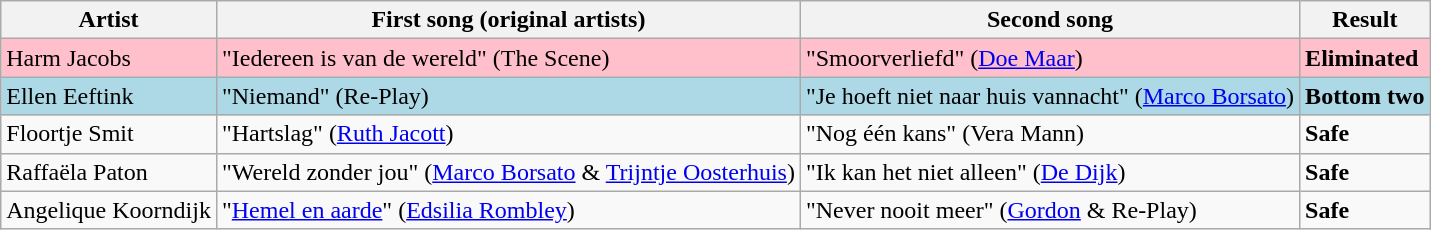<table class=wikitable>
<tr>
<th>Artist</th>
<th>First song (original artists)</th>
<th>Second song</th>
<th>Result</th>
</tr>
<tr style="background:pink;">
<td>Harm Jacobs</td>
<td>"Iedereen is van de wereld" (The Scene)</td>
<td>"Smoorverliefd" (<a href='#'>Doe Maar</a>)</td>
<td><strong>Eliminated</strong></td>
</tr>
<tr style="background:lightblue;">
<td>Ellen Eeftink</td>
<td>"Niemand" (Re-Play)</td>
<td>"Je hoeft niet naar huis vannacht" (<a href='#'>Marco Borsato</a>)</td>
<td><strong>Bottom two</strong></td>
</tr>
<tr>
<td>Floortje Smit</td>
<td>"Hartslag" (<a href='#'>Ruth Jacott</a>)</td>
<td>"Nog één kans" (Vera Mann)</td>
<td><strong>Safe</strong></td>
</tr>
<tr>
<td>Raffaëla Paton</td>
<td>"Wereld zonder jou" (<a href='#'>Marco Borsato</a> & <a href='#'>Trijntje Oosterhuis</a>)</td>
<td>"Ik kan het niet alleen" (<a href='#'>De Dijk</a>)</td>
<td><strong>Safe</strong></td>
</tr>
<tr>
<td>Angelique Koorndijk</td>
<td>"<a href='#'>Hemel en aarde</a>" (<a href='#'>Edsilia Rombley</a>)</td>
<td>"Never nooit meer" (<a href='#'>Gordon</a> & Re-Play)</td>
<td><strong>Safe</strong></td>
</tr>
</table>
